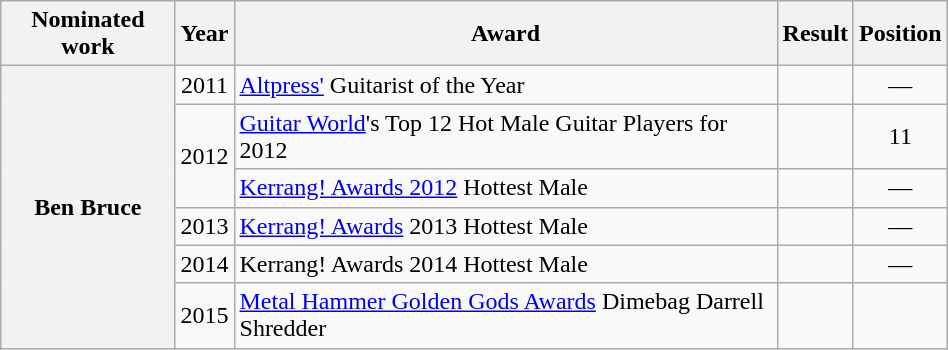<table class="wikitable plainrowheaders" style="width:50%;">
<tr>
<th>Nominated work</th>
<th>Year</th>
<th>Award</th>
<th>Result</th>
<th>Position</th>
</tr>
<tr>
<th rowspan=6 scope="row">Ben Bruce</th>
<td style="text-align:center;">2011</td>
<td><a href='#'>Altpress'</a> Guitarist of the Year</td>
<td></td>
<td style="text-align:center;">—</td>
</tr>
<tr>
<td rowspan=2 style="text-align:center;">2012</td>
<td><a href='#'>Guitar World</a>'s Top 12 Hot Male Guitar Players for 2012</td>
<td></td>
<td style="text-align:center;">11</td>
</tr>
<tr>
<td><a href='#'>Kerrang! Awards 2012</a> Hottest Male</td>
<td></td>
<td style="text-align:center;">—</td>
</tr>
<tr>
<td style="text-align:center;">2013</td>
<td><a href='#'>Kerrang! Awards</a> 2013 Hottest Male</td>
<td></td>
<td style="text-align:center;">—</td>
</tr>
<tr>
<td style="text-align:center;">2014</td>
<td>Kerrang! Awards 2014 Hottest Male</td>
<td></td>
<td style="text-align:center;">—</td>
</tr>
<tr>
<td style="text-align:center;">2015</td>
<td><a href='#'>Metal Hammer Golden Gods Awards</a> Dimebag Darrell Shredder</td>
<td></td>
<td style="text-align:center;"></td>
</tr>
</table>
